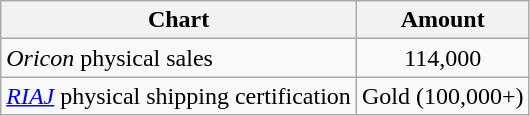<table class="wikitable">
<tr>
<th>Chart</th>
<th>Amount</th>
</tr>
<tr>
<td><em>Oricon</em> physical sales</td>
<td align="center">114,000</td>
</tr>
<tr>
<td><em><a href='#'>RIAJ</a></em> physical shipping certification</td>
<td align="center">Gold (100,000+)</td>
</tr>
</table>
